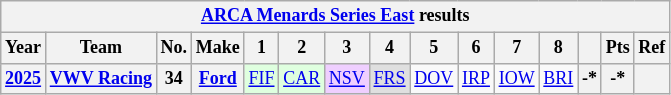<table class="wikitable" style="text-align:center; font-size:75%">
<tr>
<th colspan=21><a href='#'>ARCA Menards Series East</a> results</th>
</tr>
<tr>
<th>Year</th>
<th>Team</th>
<th>No.</th>
<th>Make</th>
<th>1</th>
<th>2</th>
<th>3</th>
<th>4</th>
<th>5</th>
<th>6</th>
<th>7</th>
<th>8</th>
<th></th>
<th>Pts</th>
<th>Ref</th>
</tr>
<tr>
<th><a href='#'>2025</a></th>
<th><a href='#'>VWV Racing</a></th>
<th>34</th>
<th><a href='#'>Ford</a></th>
<td style="background:#DFFFDF;"><a href='#'>FIF</a><br></td>
<td style="background:#DFFFDF;"><a href='#'>CAR</a><br></td>
<td style="background:#EFCFFF;"><a href='#'>NSV</a><br></td>
<td style="background:#DFDFDF;"><a href='#'>FRS</a><br></td>
<td><a href='#'>DOV</a></td>
<td><a href='#'>IRP</a></td>
<td><a href='#'>IOW</a></td>
<td><a href='#'>BRI</a></td>
<th>-*</th>
<th>-*</th>
<th></th>
</tr>
</table>
